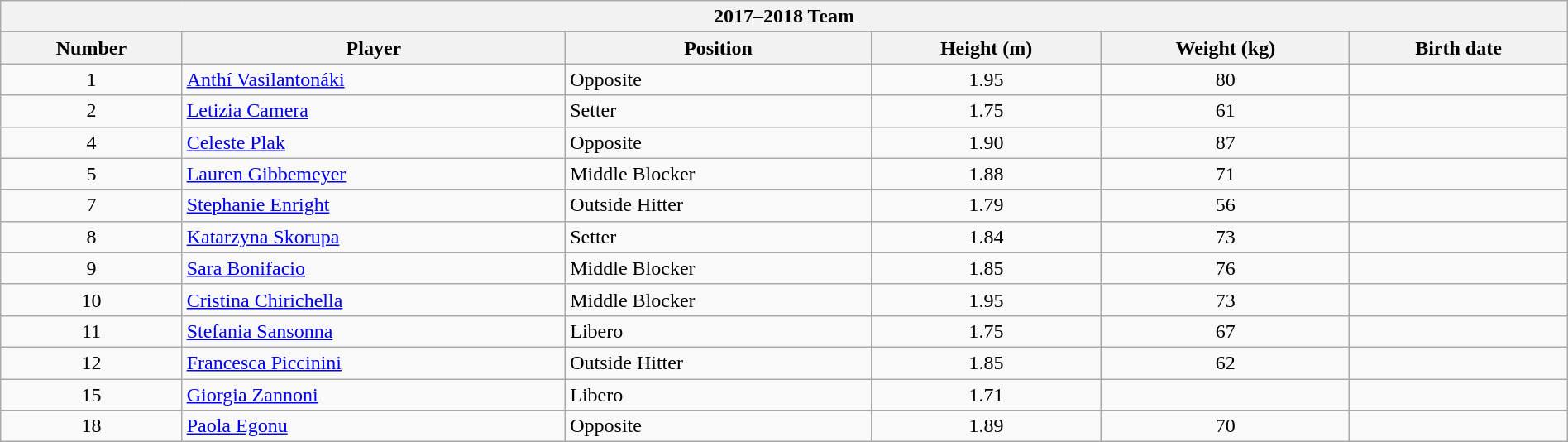<table class="wikitable collapsible collapsed" style="width:100%;">
<tr>
<th colspan=6><strong>2017–2018 Team</strong></th>
</tr>
<tr>
<th>Number</th>
<th>Player</th>
<th>Position</th>
<th>Height (m)</th>
<th>Weight (kg)</th>
<th>Birth date</th>
</tr>
<tr>
<td align=center>1</td>
<td> <a href='#'>Anthí Vasilantonáki</a></td>
<td>Opposite</td>
<td align=center>1.95</td>
<td align=center>80</td>
<td></td>
</tr>
<tr>
<td align=center>2</td>
<td> <a href='#'>Letizia Camera</a></td>
<td>Setter</td>
<td align=center>1.75</td>
<td align=center>61</td>
<td></td>
</tr>
<tr>
<td align=center>4</td>
<td> <a href='#'>Celeste Plak</a></td>
<td>Opposite</td>
<td align=center>1.90</td>
<td align=center>87</td>
<td></td>
</tr>
<tr>
<td align=center>5</td>
<td> <a href='#'>Lauren Gibbemeyer</a></td>
<td>Middle Blocker</td>
<td align=center>1.88</td>
<td align=center>71</td>
<td></td>
</tr>
<tr>
<td align=center>7</td>
<td> <a href='#'>Stephanie Enright</a></td>
<td>Outside Hitter</td>
<td align=center>1.79</td>
<td align=center>56</td>
<td></td>
</tr>
<tr>
<td align=center>8</td>
<td> <a href='#'>Katarzyna Skorupa</a></td>
<td>Setter</td>
<td align=center>1.84</td>
<td align=center>73</td>
<td></td>
</tr>
<tr>
<td align=center>9</td>
<td> <a href='#'>Sara Bonifacio</a></td>
<td>Middle Blocker</td>
<td align=center>1.85</td>
<td align=center>76</td>
<td></td>
</tr>
<tr>
<td align=center>10</td>
<td> <a href='#'>Cristina Chirichella</a></td>
<td>Middle Blocker</td>
<td align=center>1.95</td>
<td align=center>73</td>
<td></td>
</tr>
<tr>
<td align=center>11</td>
<td> <a href='#'>Stefania Sansonna</a></td>
<td>Libero</td>
<td align=center>1.75</td>
<td align=center>67</td>
<td></td>
</tr>
<tr>
<td align=center>12</td>
<td> <a href='#'>Francesca Piccinini</a></td>
<td>Outside Hitter</td>
<td align=center>1.85</td>
<td align=center>62</td>
<td></td>
</tr>
<tr>
<td align=center>15</td>
<td> <a href='#'>Giorgia Zannoni</a></td>
<td>Libero</td>
<td align=center>1.71</td>
<td align=center></td>
<td></td>
</tr>
<tr>
<td align=center>18</td>
<td> <a href='#'>Paola Egonu</a></td>
<td>Opposite</td>
<td align=center>1.89</td>
<td align=center>70</td>
<td></td>
</tr>
</table>
